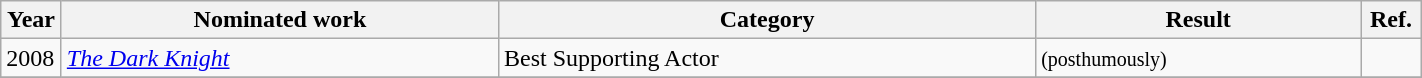<table class="wikitable sortable" width=75%>
<tr>
<th width = 33px>Year</th>
<th>Nominated work</th>
<th>Category</th>
<th>Result</th>
<th width = 33px>Ref.</th>
</tr>
<tr>
<td>2008</td>
<td><em><a href='#'>The Dark Knight</a></em></td>
<td>Best Supporting Actor</td>
<td> <small>(posthumously)</small></td>
<td></td>
</tr>
<tr>
</tr>
</table>
